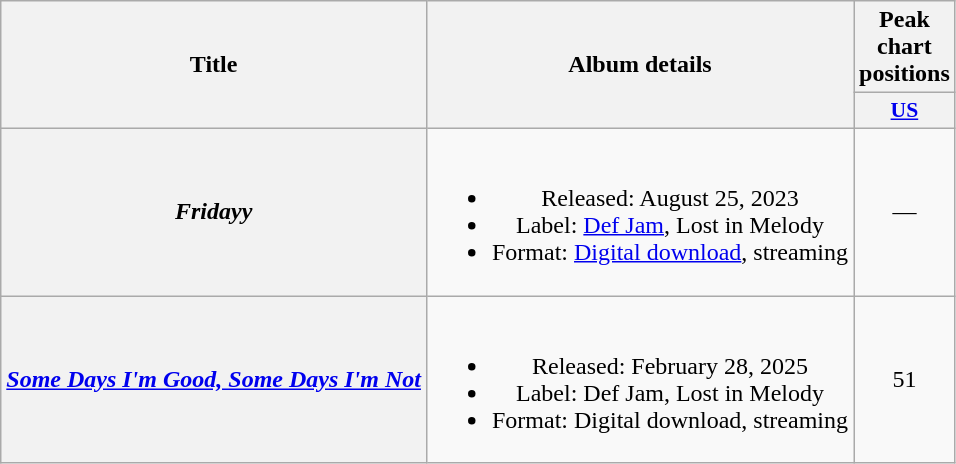<table class="wikitable plainrowheaders" style="text-align:center;" border="1">
<tr>
<th scope="col" rowspan="2">Title</th>
<th scope="col" rowspan="2">Album details</th>
<th scope="col">Peak chart positions</th>
</tr>
<tr>
<th scope="col" style="width:3em;font-size:90%;"><a href='#'>US</a><br></th>
</tr>
<tr>
<th scope="row"><em>Fridayy</em></th>
<td><br><ul><li>Released: August 25, 2023</li><li>Label: <a href='#'>Def Jam</a>, Lost in Melody</li><li>Format: <a href='#'>Digital download</a>, streaming</li></ul></td>
<td>—</td>
</tr>
<tr>
<th scope="row"><em><a href='#'>Some Days I'm Good, Some Days I'm Not</a></em></th>
<td><br><ul><li>Released: February 28, 2025</li><li>Label: Def Jam, Lost in Melody</li><li>Format: Digital download, streaming</li></ul></td>
<td>51</td>
</tr>
</table>
